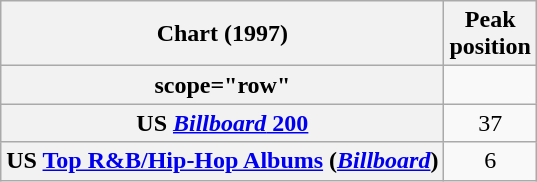<table class="wikitable sortable plainrowheaders" style="text-align:center">
<tr>
<th scope="col">Chart (1997)</th>
<th scope="col">Peak<br> position</th>
</tr>
<tr>
<th>scope="row" </th>
</tr>
<tr>
<th scope="row">US <a href='#'><em>Billboard</em> 200</a></th>
<td>37</td>
</tr>
<tr>
<th scope="row">US <a href='#'>Top R&B/Hip-Hop Albums</a> (<em><a href='#'>Billboard</a></em>)</th>
<td>6</td>
</tr>
</table>
